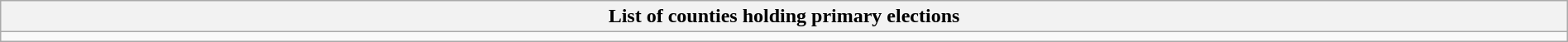<table class="wikitable mw-collapsible mw-collapsed" style="width:100%;">
<tr>
<th>List of counties holding primary elections</th>
</tr>
<tr>
<td></td>
</tr>
</table>
